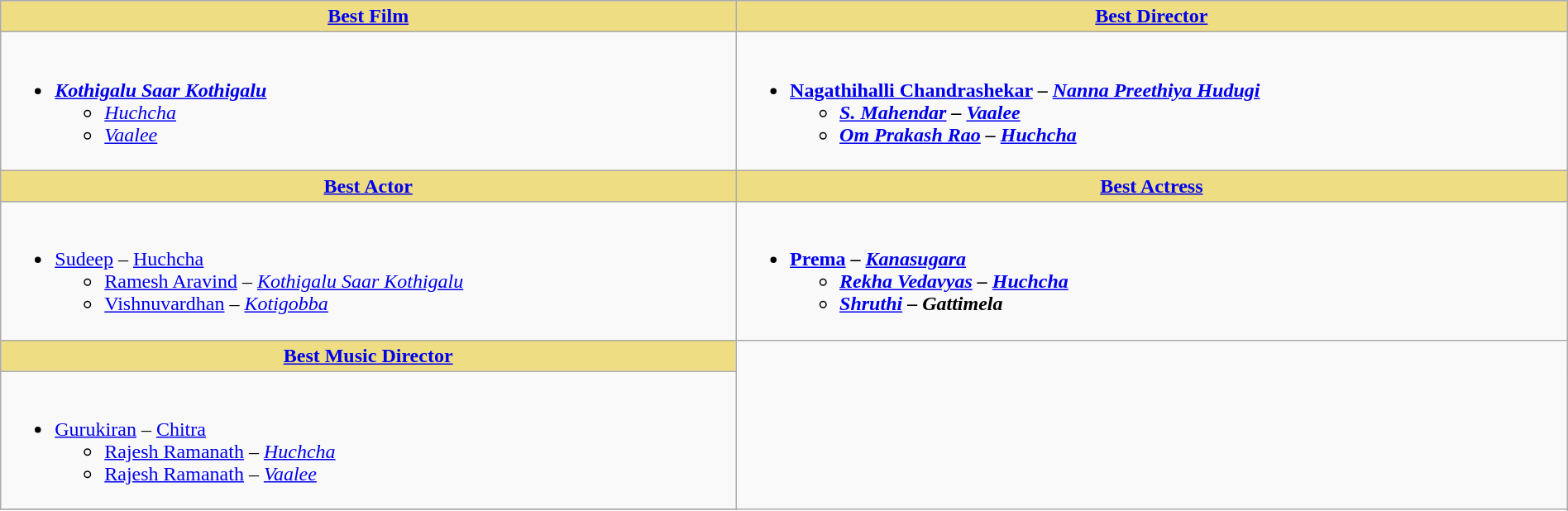<table class="wikitable" width =100% |>
<tr>
<th ! style="background:#eedd82; text-align:center;"><a href='#'>Best Film</a></th>
<th ! style="background:#eedd82; text-align:center;"><a href='#'>Best Director</a></th>
</tr>
<tr>
<td valign="top"><br><ul><li><strong><em><a href='#'>Kothigalu Saar Kothigalu</a></em></strong><ul><li><em><a href='#'>Huchcha</a></em></li><li><em><a href='#'>Vaalee</a></em></li></ul></li></ul></td>
<td valign="top"><br><ul><li><strong><a href='#'>Nagathihalli Chandrashekar</a> – <em><a href='#'>Nanna Preethiya Hudugi</a><strong><em><ul><li><a href='#'>S. Mahendar</a> – </em><a href='#'>Vaalee</a><em></li><li><a href='#'>Om Prakash Rao</a> – </em><a href='#'>Huchcha</a><em></li></ul></li></ul></td>
</tr>
<tr>
<th ! style="background:#eedd82; text-align:center;"><a href='#'>Best Actor</a></th>
<th ! style="background:#eedd82; text-align:center;"><a href='#'>Best Actress</a></th>
</tr>
<tr>
<td><br><ul><li></strong><a href='#'>Sudeep</a> – </em><a href='#'>Huchcha</a></em></strong><ul><li><a href='#'>Ramesh Aravind</a> – <em><a href='#'>Kothigalu Saar Kothigalu</a></em></li><li><a href='#'>Vishnuvardhan</a> – <em><a href='#'>Kotigobba</a></em></li></ul></li></ul></td>
<td><br><ul><li><strong><a href='#'>Prema</a> – <em><a href='#'>Kanasugara</a><strong><em><ul><li><a href='#'>Rekha Vedavyas</a> – </em><a href='#'>Huchcha</a><em></li><li><a href='#'>Shruthi</a> – </em>Gattimela<em></li></ul></li></ul></td>
</tr>
<tr>
<th ! style="background:#eedd82; text-align:center;"><a href='#'>Best Music Director</a></th>
</tr>
<tr>
<td><br><ul><li></strong><a href='#'>Gurukiran</a> – </em><a href='#'>Chitra</a></em></strong><ul><li><a href='#'>Rajesh Ramanath</a> – <em><a href='#'>Huchcha</a></em></li><li><a href='#'>Rajesh Ramanath</a> – <em><a href='#'>Vaalee</a></em></li></ul></li></ul></td>
</tr>
<tr>
</tr>
</table>
